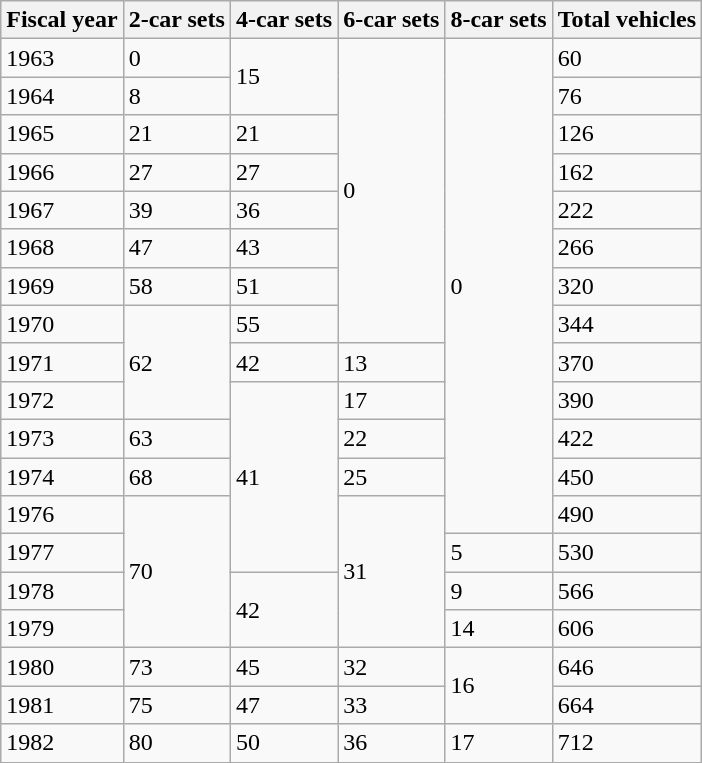<table class="wikitable">
<tr>
<th>Fiscal year</th>
<th>2-car sets</th>
<th>4-car sets</th>
<th>6-car sets</th>
<th>8-car sets</th>
<th>Total vehicles</th>
</tr>
<tr>
<td>1963</td>
<td>0</td>
<td rowspan="2">15</td>
<td rowspan="8">0</td>
<td rowspan="13">0</td>
<td>60</td>
</tr>
<tr>
<td>1964</td>
<td>8</td>
<td>76</td>
</tr>
<tr>
<td>1965</td>
<td>21</td>
<td>21</td>
<td>126</td>
</tr>
<tr>
<td>1966</td>
<td>27</td>
<td>27</td>
<td>162</td>
</tr>
<tr>
<td>1967</td>
<td>39</td>
<td>36</td>
<td>222</td>
</tr>
<tr>
<td>1968</td>
<td>47</td>
<td>43</td>
<td>266</td>
</tr>
<tr>
<td>1969</td>
<td>58</td>
<td>51</td>
<td>320</td>
</tr>
<tr>
<td>1970</td>
<td rowspan="3">62</td>
<td>55</td>
<td>344</td>
</tr>
<tr>
<td>1971</td>
<td>42</td>
<td>13</td>
<td>370</td>
</tr>
<tr>
<td>1972</td>
<td rowspan="5">41</td>
<td>17</td>
<td>390</td>
</tr>
<tr>
<td>1973</td>
<td>63</td>
<td>22</td>
<td>422</td>
</tr>
<tr>
<td>1974</td>
<td>68</td>
<td>25</td>
<td>450</td>
</tr>
<tr>
<td>1976</td>
<td rowspan="4">70</td>
<td rowspan="4">31</td>
<td>490</td>
</tr>
<tr>
<td>1977</td>
<td>5</td>
<td>530</td>
</tr>
<tr>
<td>1978</td>
<td rowspan="2">42</td>
<td>9</td>
<td>566</td>
</tr>
<tr>
<td>1979</td>
<td>14</td>
<td>606</td>
</tr>
<tr>
<td>1980</td>
<td>73</td>
<td>45</td>
<td>32</td>
<td rowspan="2">16</td>
<td>646</td>
</tr>
<tr>
<td>1981</td>
<td>75</td>
<td>47</td>
<td>33</td>
<td>664</td>
</tr>
<tr>
<td>1982</td>
<td>80</td>
<td>50</td>
<td>36</td>
<td>17</td>
<td>712</td>
</tr>
</table>
